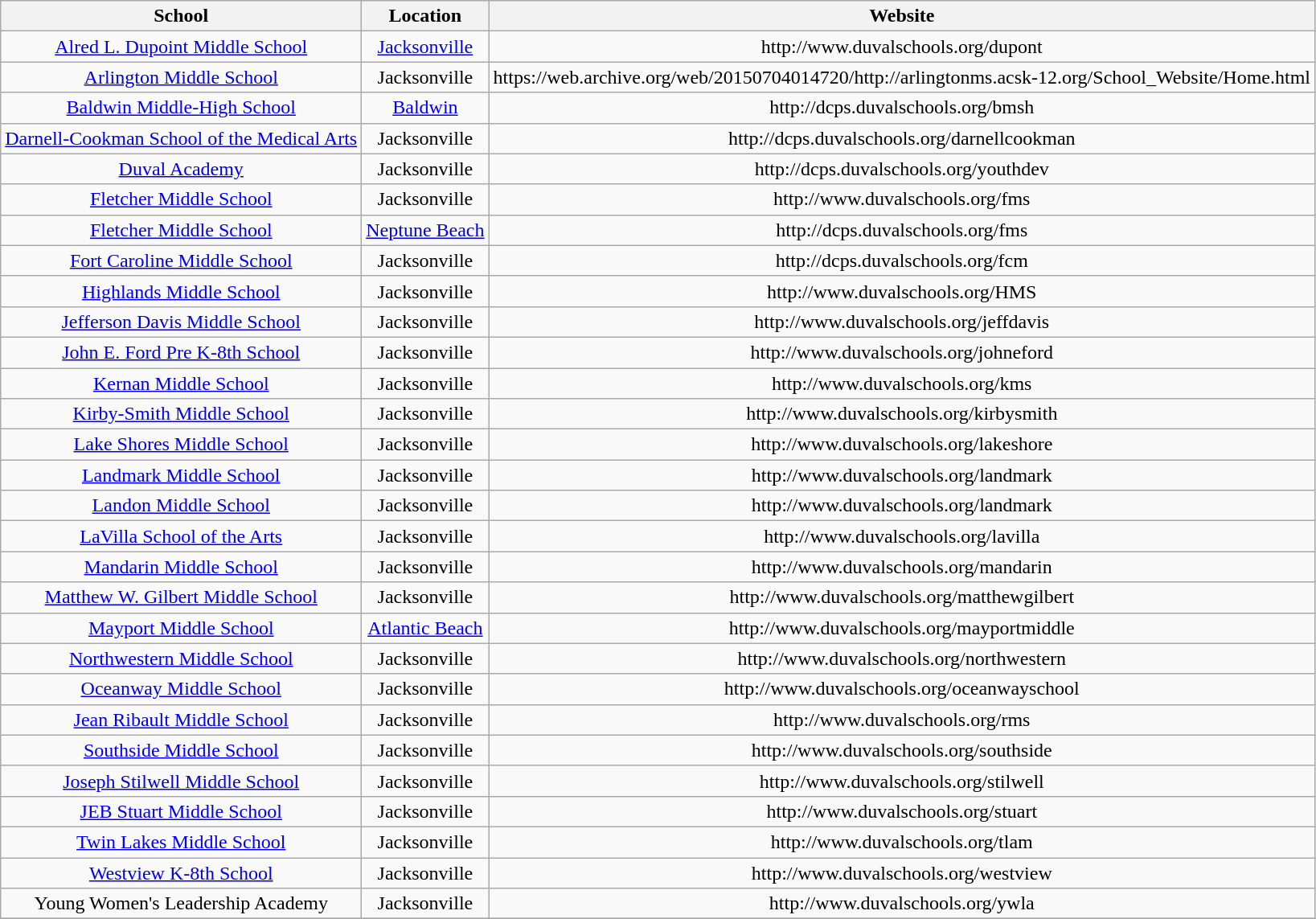<table class="wikitable" style="text-align:center">
<tr>
<th>School</th>
<th>Location</th>
<th>Website</th>
</tr>
<tr>
<td><a href='#'>Alred L. Dupoint Middle School</a></td>
<td><a href='#'>Jacksonville</a></td>
<td>http://www.duvalschools.org/dupont</td>
</tr>
<tr>
<td><a href='#'>Arlington Middle School</a></td>
<td>Jacksonville</td>
<td>https://web.archive.org/web/20150704014720/http://arlingtonms.acsk-12.org/School_Website/Home.html</td>
</tr>
<tr>
<td><a href='#'>Baldwin Middle-High School</a></td>
<td><a href='#'>Baldwin</a></td>
<td>http://dcps.duvalschools.org/bmsh</td>
</tr>
<tr>
<td><a href='#'>Darnell-Cookman School of the Medical Arts</a></td>
<td>Jacksonville</td>
<td>http://dcps.duvalschools.org/darnellcookman</td>
</tr>
<tr>
<td><a href='#'>Duval Academy</a></td>
<td>Jacksonville</td>
<td>http://dcps.duvalschools.org/youthdev</td>
</tr>
<tr>
<td><a href='#'>Fletcher Middle School</a></td>
<td>Jacksonville</td>
<td>http://www.duvalschools.org/fms</td>
</tr>
<tr>
<td><a href='#'>Fletcher Middle School</a></td>
<td><a href='#'>Neptune Beach</a></td>
<td>http://dcps.duvalschools.org/fms</td>
</tr>
<tr>
<td><a href='#'>Fort Caroline Middle School</a></td>
<td>Jacksonville</td>
<td>http://dcps.duvalschools.org/fcm</td>
</tr>
<tr>
<td><a href='#'>Highlands Middle School</a></td>
<td>Jacksonville</td>
<td>http://www.duvalschools.org/HMS</td>
</tr>
<tr>
<td><a href='#'>Jefferson Davis Middle School</a></td>
<td>Jacksonville</td>
<td>http://www.duvalschools.org/jeffdavis</td>
</tr>
<tr>
<td><a href='#'>John E. Ford Pre K-8th School</a></td>
<td>Jacksonville</td>
<td>http://www.duvalschools.org/johneford</td>
</tr>
<tr>
<td><a href='#'>Kernan Middle School</a></td>
<td>Jacksonville</td>
<td>http://www.duvalschools.org/kms</td>
</tr>
<tr>
<td><a href='#'>Kirby-Smith Middle School</a></td>
<td>Jacksonville</td>
<td>http://www.duvalschools.org/kirbysmith</td>
</tr>
<tr>
<td><a href='#'>Lake Shores Middle School</a></td>
<td>Jacksonville</td>
<td>http://www.duvalschools.org/lakeshore</td>
</tr>
<tr>
<td><a href='#'>Landmark Middle School</a></td>
<td>Jacksonville</td>
<td>http://www.duvalschools.org/landmark</td>
</tr>
<tr>
<td><a href='#'>Landon Middle School</a></td>
<td>Jacksonville</td>
<td>http://www.duvalschools.org/landmark</td>
</tr>
<tr>
<td><a href='#'>LaVilla School of the Arts</a></td>
<td>Jacksonville</td>
<td>http://www.duvalschools.org/lavilla</td>
</tr>
<tr>
<td><a href='#'>Mandarin Middle School</a></td>
<td>Jacksonville</td>
<td>http://www.duvalschools.org/mandarin</td>
</tr>
<tr>
<td><a href='#'>Matthew W. Gilbert Middle School</a></td>
<td>Jacksonville</td>
<td>http://www.duvalschools.org/matthewgilbert</td>
</tr>
<tr>
<td><a href='#'>Mayport Middle School</a></td>
<td><a href='#'>Atlantic Beach</a></td>
<td>http://www.duvalschools.org/mayportmiddle</td>
</tr>
<tr>
<td><a href='#'>Northwestern Middle School</a></td>
<td>Jacksonville</td>
<td>http://www.duvalschools.org/northwestern</td>
</tr>
<tr>
<td><a href='#'>Oceanway Middle School</a></td>
<td>Jacksonville</td>
<td>http://www.duvalschools.org/oceanwayschool</td>
</tr>
<tr>
<td><a href='#'>Jean Ribault Middle School</a></td>
<td>Jacksonville</td>
<td>http://www.duvalschools.org/rms</td>
</tr>
<tr>
<td><a href='#'>Southside Middle School</a></td>
<td>Jacksonville</td>
<td>http://www.duvalschools.org/southside</td>
</tr>
<tr>
<td><a href='#'>Joseph Stilwell Middle School</a></td>
<td>Jacksonville</td>
<td>http://www.duvalschools.org/stilwell</td>
</tr>
<tr>
<td><a href='#'>JEB Stuart Middle School</a></td>
<td>Jacksonville</td>
<td>http://www.duvalschools.org/stuart</td>
</tr>
<tr>
<td><a href='#'>Twin Lakes Middle School</a></td>
<td>Jacksonville</td>
<td>http://www.duvalschools.org/tlam</td>
</tr>
<tr>
<td><a href='#'>Westview K-8th School</a></td>
<td>Jacksonville</td>
<td>http://www.duvalschools.org/westview</td>
</tr>
<tr>
<td>Young Women's Leadership Academy</td>
<td>Jacksonville</td>
<td>http://www.duvalschools.org/ywla</td>
</tr>
<tr>
</tr>
</table>
